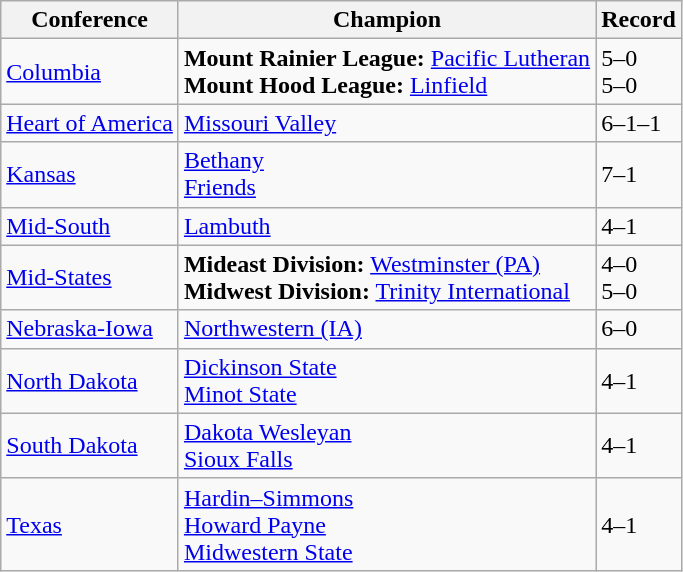<table class="wikitable">
<tr>
<th>Conference</th>
<th>Champion</th>
<th>Record</th>
</tr>
<tr>
<td><a href='#'>Columbia</a></td>
<td><strong>Mount Rainier League:</strong> <a href='#'>Pacific Lutheran</a><br><strong>Mount Hood League:</strong> <a href='#'>Linfield</a></td>
<td>5–0<br>5–0</td>
</tr>
<tr>
<td><a href='#'>Heart of America</a></td>
<td><a href='#'>Missouri Valley</a></td>
<td>6–1–1</td>
</tr>
<tr>
<td><a href='#'>Kansas</a></td>
<td><a href='#'>Bethany</a><br><a href='#'>Friends</a></td>
<td>7–1</td>
</tr>
<tr>
<td><a href='#'>Mid-South</a></td>
<td><a href='#'>Lambuth</a></td>
<td>4–1</td>
</tr>
<tr>
<td><a href='#'>Mid-States</a></td>
<td><strong>Mideast Division:</strong> <a href='#'>Westminster (PA)</a><br><strong>Midwest Division:</strong> <a href='#'>Trinity International</a></td>
<td>4–0<br>5–0</td>
</tr>
<tr>
<td><a href='#'>Nebraska-Iowa</a></td>
<td><a href='#'>Northwestern (IA)</a></td>
<td>6–0</td>
</tr>
<tr>
<td><a href='#'>North Dakota</a></td>
<td><a href='#'>Dickinson State</a><br><a href='#'>Minot State</a></td>
<td>4–1</td>
</tr>
<tr>
<td><a href='#'>South Dakota</a></td>
<td><a href='#'>Dakota Wesleyan</a><br><a href='#'>Sioux Falls</a></td>
<td>4–1</td>
</tr>
<tr>
<td><a href='#'>Texas</a></td>
<td><a href='#'>Hardin–Simmons</a><br><a href='#'>Howard Payne</a><br><a href='#'>Midwestern State</a></td>
<td>4–1</td>
</tr>
</table>
